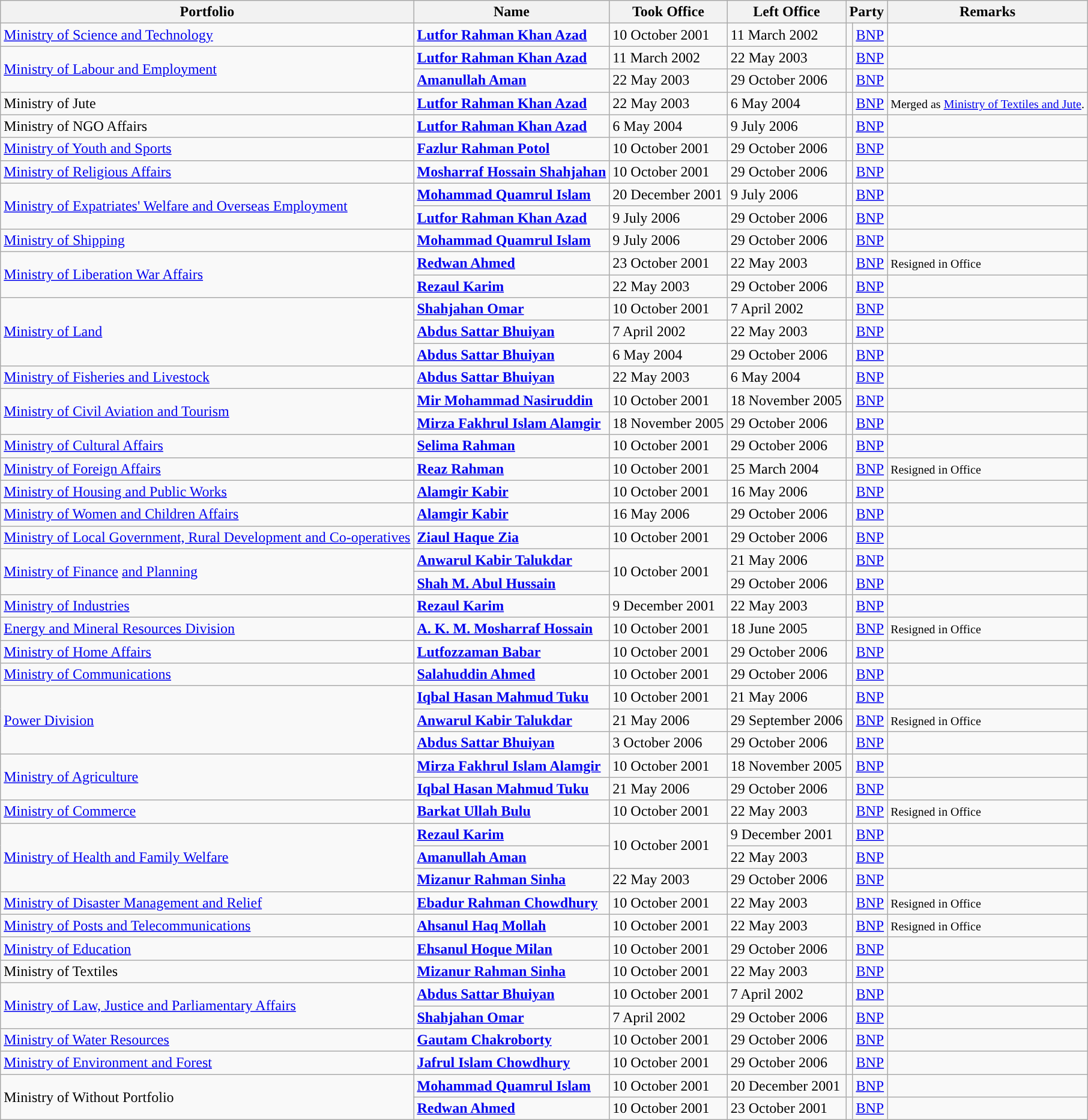<table class="wikitable sortable">
<tr>
<th>Portfolio</th>
<th>Name</th>
<th>Took Office</th>
<th>Left Office</th>
<th colspan="2">Party</th>
<th>Remarks</th>
</tr>
<tr>
<td><a href='#'>Ministry of Science and Technology</a></td>
<td><strong><a href='#'>Lutfor Rahman Khan Azad</a></strong></td>
<td>10 October 2001</td>
<td>11 March 2002</td>
<td style="background-color:"></td>
<td><a href='#'>BNP</a></td>
<td></td>
</tr>
<tr>
<td rowspan="2"><a href='#'>Ministry of Labour and Employment</a></td>
<td><strong><a href='#'>Lutfor Rahman Khan Azad</a></strong></td>
<td>11 March 2002</td>
<td>22 May 2003</td>
<td style="background-color:"></td>
<td><a href='#'>BNP</a></td>
<td></td>
</tr>
<tr>
<td><strong><a href='#'>Amanullah Aman</a></strong></td>
<td>22 May 2003</td>
<td>29 October 2006</td>
<td style="background-color:"></td>
<td><a href='#'>BNP</a></td>
<td></td>
</tr>
<tr>
<td>Ministry of Jute</td>
<td><strong><a href='#'>Lutfor Rahman Khan Azad</a></strong></td>
<td>22 May 2003</td>
<td>6 May 2004</td>
<td style="background-color:"></td>
<td><a href='#'>BNP</a></td>
<td><small>Merged as <a href='#'>Ministry of Textiles and Jute</a>.</small></td>
</tr>
<tr>
<td>Ministry of NGO Affairs</td>
<td><strong><a href='#'>Lutfor Rahman Khan Azad</a></strong></td>
<td>6 May 2004</td>
<td>9 July 2006</td>
<td style="background-color:"></td>
<td><a href='#'>BNP</a></td>
<td></td>
</tr>
<tr>
<td><a href='#'>Ministry of Youth and Sports</a></td>
<td><strong><a href='#'>Fazlur Rahman Potol</a></strong></td>
<td>10 October 2001</td>
<td>29 October 2006</td>
<td style="background-color:"></td>
<td><a href='#'>BNP</a></td>
<td></td>
</tr>
<tr>
<td><a href='#'>Ministry of Religious Affairs</a></td>
<td><strong><a href='#'>Mosharraf Hossain Shahjahan</a></strong></td>
<td>10 October 2001</td>
<td>29 October 2006</td>
<td style="background-color:"></td>
<td><a href='#'>BNP</a></td>
<td></td>
</tr>
<tr>
<td rowspan="2"><a href='#'>Ministry of Expatriates' Welfare and Overseas Employment</a></td>
<td><strong><a href='#'>Mohammad Quamrul Islam</a></strong></td>
<td>20 December 2001</td>
<td>9 July 2006</td>
<td style="background-color:"></td>
<td><a href='#'>BNP</a></td>
<td></td>
</tr>
<tr>
<td><strong><a href='#'>Lutfor Rahman Khan Azad</a></strong></td>
<td>9 July 2006</td>
<td>29 October 2006</td>
<td style="background-color:"></td>
<td><a href='#'>BNP</a></td>
<td></td>
</tr>
<tr>
<td><a href='#'>Ministry of Shipping</a></td>
<td><strong><a href='#'>Mohammad Quamrul Islam</a></strong></td>
<td>9 July 2006</td>
<td>29 October 2006</td>
<td style="background-color:"></td>
<td><a href='#'>BNP</a></td>
<td></td>
</tr>
<tr>
<td rowspan="2"><a href='#'>Ministry of Liberation War Affairs</a></td>
<td><strong><a href='#'>Redwan Ahmed</a></strong></td>
<td>23 October 2001</td>
<td>22 May 2003</td>
<td style="background-color:"></td>
<td><a href='#'>BNP</a></td>
<td><small>Resigned in Office</small></td>
</tr>
<tr>
<td><a href='#'><strong>Rezaul Karim</strong></a></td>
<td>22 May 2003</td>
<td>29 October 2006</td>
<td style="background-color:"></td>
<td><a href='#'>BNP</a></td>
<td></td>
</tr>
<tr>
<td rowspan="3"><a href='#'>Ministry of Land</a></td>
<td><strong><a href='#'>Shahjahan Omar</a></strong></td>
<td>10 October 2001</td>
<td>7 April 2002</td>
<td style="background-color:"></td>
<td><a href='#'>BNP</a></td>
<td></td>
</tr>
<tr>
<td><strong><a href='#'>Abdus Sattar Bhuiyan</a></strong></td>
<td>7 April 2002</td>
<td>22 May 2003</td>
<td style="background-color:"></td>
<td><a href='#'>BNP</a></td>
<td></td>
</tr>
<tr>
<td><strong><a href='#'>Abdus Sattar Bhuiyan</a></strong></td>
<td>6 May 2004</td>
<td>29 October 2006</td>
<td style="background-color:"></td>
<td><a href='#'>BNP</a></td>
<td></td>
</tr>
<tr>
<td><a href='#'>Ministry of Fisheries and Livestock</a></td>
<td><strong><a href='#'>Abdus Sattar Bhuiyan</a></strong></td>
<td>22 May 2003</td>
<td>6 May 2004</td>
<td style="background-color:"></td>
<td><a href='#'>BNP</a></td>
<td></td>
</tr>
<tr>
<td rowspan="2"><a href='#'>Ministry of Civil Aviation and Tourism</a></td>
<td><strong><a href='#'>Mir Mohammad Nasiruddin</a></strong></td>
<td>10 October 2001</td>
<td>18 November 2005</td>
<td style="background-color:"></td>
<td><a href='#'>BNP</a></td>
<td></td>
</tr>
<tr>
<td><strong><a href='#'>Mirza Fakhrul Islam Alamgir</a></strong></td>
<td>18 November 2005</td>
<td>29 October 2006</td>
<td style="background-color:"></td>
<td><a href='#'>BNP</a></td>
<td></td>
</tr>
<tr>
<td><a href='#'>Ministry of Cultural Affairs</a></td>
<td><strong><a href='#'>Selima Rahman</a></strong></td>
<td>10 October 2001</td>
<td>29 October 2006</td>
<td style="background-color:"></td>
<td><a href='#'>BNP</a></td>
<td></td>
</tr>
<tr>
<td><a href='#'>Ministry of Foreign Affairs</a></td>
<td><strong><a href='#'>Reaz Rahman</a></strong></td>
<td>10 October 2001</td>
<td>25 March 2004</td>
<td style="background-color:"></td>
<td><a href='#'>BNP</a></td>
<td><small>Resigned in Office</small></td>
</tr>
<tr>
<td><a href='#'>Ministry of Housing and Public Works</a></td>
<td><a href='#'><strong>Alamgir Kabir</strong></a></td>
<td>10 October 2001</td>
<td>16 May 2006</td>
<td style="background-color:"></td>
<td><a href='#'>BNP</a></td>
<td></td>
</tr>
<tr>
<td><a href='#'>Ministry of Women and Children Affairs</a></td>
<td><a href='#'><strong>Alamgir Kabir</strong></a></td>
<td>16 May 2006</td>
<td>29 October 2006</td>
<td style="background-color:"></td>
<td><a href='#'>BNP</a></td>
<td></td>
</tr>
<tr>
<td><a href='#'>Ministry of Local Government, Rural Development and Co-operatives</a></td>
<td><strong><a href='#'>Ziaul Haque Zia</a></strong></td>
<td>10 October 2001</td>
<td>29 October 2006</td>
<td style="background-color:"></td>
<td><a href='#'>BNP</a></td>
<td></td>
</tr>
<tr>
<td rowspan="2"><a href='#'>Ministry of Finance</a> <a href='#'>and Planning</a></td>
<td><strong><a href='#'>Anwarul Kabir Talukdar</a></strong></td>
<td rowspan="2">10 October 2001</td>
<td>21 May 2006</td>
<td style="background-color:"></td>
<td><a href='#'>BNP</a></td>
<td></td>
</tr>
<tr>
<td><strong><a href='#'>Shah M. Abul Hussain</a></strong></td>
<td>29 October 2006</td>
<td style="background-color:"></td>
<td><a href='#'>BNP</a></td>
<td></td>
</tr>
<tr>
<td><a href='#'>Ministry of Industries</a></td>
<td><a href='#'><strong>Rezaul Karim</strong></a></td>
<td>9 December 2001</td>
<td>22 May 2003</td>
<td style="background-color:"></td>
<td><a href='#'>BNP</a></td>
<td></td>
</tr>
<tr>
<td><a href='#'>Energy and Mineral Resources Division</a></td>
<td><strong><a href='#'>A. K. M. Mosharraf Hossain</a></strong></td>
<td>10 October 2001</td>
<td>18 June 2005</td>
<td style="background-color:"></td>
<td><a href='#'>BNP</a></td>
<td><small>Resigned in Office</small></td>
</tr>
<tr>
<td><a href='#'>Ministry of Home Affairs</a></td>
<td><strong><a href='#'>Lutfozzaman Babar</a></strong></td>
<td>10 October 2001</td>
<td>29 October 2006</td>
<td style="background-color:"></td>
<td><a href='#'>BNP</a></td>
<td></td>
</tr>
<tr>
<td><a href='#'>Ministry of Communications</a></td>
<td><a href='#'><strong>Salahuddin Ahmed</strong></a></td>
<td>10 October 2001</td>
<td>29 October 2006</td>
<td style="background-color:"></td>
<td><a href='#'>BNP</a></td>
<td></td>
</tr>
<tr>
<td rowspan="3"><a href='#'>Power Division</a></td>
<td><strong><a href='#'>Iqbal Hasan Mahmud Tuku</a></strong></td>
<td>10 October 2001</td>
<td>21 May 2006</td>
<td style="background-color:"></td>
<td><a href='#'>BNP</a></td>
<td></td>
</tr>
<tr>
<td><strong><a href='#'>Anwarul Kabir Talukdar</a></strong></td>
<td>21 May 2006</td>
<td>29 September 2006</td>
<td style="background-color:"></td>
<td><a href='#'>BNP</a></td>
<td><small>Resigned in Office</small></td>
</tr>
<tr>
<td><strong><a href='#'>Abdus Sattar Bhuiyan</a></strong></td>
<td>3 October 2006</td>
<td>29 October 2006</td>
<td style="background-color:"></td>
<td><a href='#'>BNP</a></td>
<td></td>
</tr>
<tr>
<td rowspan="2"><a href='#'>Ministry of Agriculture</a></td>
<td><strong><a href='#'>Mirza Fakhrul Islam Alamgir</a></strong></td>
<td>10 October 2001</td>
<td>18 November 2005</td>
<td style="background-color:"></td>
<td><a href='#'>BNP</a></td>
<td></td>
</tr>
<tr>
<td><strong><a href='#'>Iqbal Hasan Mahmud Tuku</a></strong></td>
<td>21 May 2006</td>
<td>29 October 2006</td>
<td style="background-color:"></td>
<td><a href='#'>BNP</a></td>
<td></td>
</tr>
<tr>
<td><a href='#'>Ministry of Commerce</a></td>
<td><strong><a href='#'>Barkat Ullah Bulu</a></strong></td>
<td>10 October 2001</td>
<td>22 May 2003</td>
<td style="background-color:"></td>
<td><a href='#'>BNP</a></td>
<td><small>Resigned in Office</small></td>
</tr>
<tr>
<td rowspan="3"><a href='#'>Ministry of Health and Family Welfare</a></td>
<td><a href='#'><strong>Rezaul Karim</strong></a></td>
<td rowspan="2">10 October 2001</td>
<td>9 December 2001</td>
<td style="background-color:"></td>
<td><a href='#'>BNP</a></td>
<td></td>
</tr>
<tr>
<td><strong><a href='#'>Amanullah Aman</a></strong></td>
<td>22 May 2003</td>
<td style="background-color:"></td>
<td><a href='#'>BNP</a></td>
<td></td>
</tr>
<tr>
<td><strong><a href='#'>Mizanur Rahman Sinha</a></strong></td>
<td>22 May 2003</td>
<td>29 October 2006</td>
<td style="background-color:"></td>
<td><a href='#'>BNP</a></td>
<td></td>
</tr>
<tr>
<td><a href='#'>Ministry of Disaster Management and Relief</a></td>
<td><strong><a href='#'>Ebadur Rahman Chowdhury</a></strong></td>
<td>10 October 2001</td>
<td>22 May 2003</td>
<td style="background-color:"></td>
<td><a href='#'>BNP</a></td>
<td><small>Resigned in Office</small></td>
</tr>
<tr>
<td><a href='#'>Ministry of Posts and Telecommunications</a></td>
<td><strong><a href='#'>Ahsanul Haq Mollah</a></strong></td>
<td>10 October 2001</td>
<td>22 May 2003</td>
<td style="background-color:"></td>
<td><a href='#'>BNP</a></td>
<td><small>Resigned in Office</small></td>
</tr>
<tr>
<td><a href='#'>Ministry of Education</a></td>
<td><a href='#'><strong>Ehsanul Hoque Milan</strong></a></td>
<td>10 October 2001</td>
<td>29 October 2006</td>
<td style="background-color:"></td>
<td><a href='#'>BNP</a></td>
<td></td>
</tr>
<tr>
<td>Ministry of Textiles</td>
<td><strong><a href='#'>Mizanur Rahman Sinha</a></strong></td>
<td>10 October 2001</td>
<td>22 May 2003</td>
<td style="background-color:"></td>
<td><a href='#'>BNP</a></td>
<td></td>
</tr>
<tr>
<td rowspan="2"><a href='#'>Ministry of Law, Justice and Parliamentary Affairs</a></td>
<td><strong><a href='#'>Abdus Sattar Bhuiyan</a></strong></td>
<td>10 October 2001</td>
<td>7 April 2002</td>
<td style="background-color:"></td>
<td><a href='#'>BNP</a></td>
<td></td>
</tr>
<tr>
<td><strong><a href='#'>Shahjahan Omar</a></strong></td>
<td>7 April 2002</td>
<td>29 October 2006</td>
<td style="background-color:"></td>
<td><a href='#'>BNP</a></td>
<td></td>
</tr>
<tr>
<td><a href='#'>Ministry of Water Resources</a></td>
<td><strong><a href='#'>Gautam Chakroborty</a></strong></td>
<td>10 October 2001</td>
<td>29 October 2006</td>
<td style="background-color:"></td>
<td><a href='#'>BNP</a></td>
<td></td>
</tr>
<tr>
<td><a href='#'>Ministry of Environment and Forest</a></td>
<td><strong><a href='#'>Jafrul Islam Chowdhury</a></strong></td>
<td>10 October 2001</td>
<td>29 October 2006</td>
<td style="background-color:"></td>
<td><a href='#'>BNP</a></td>
<td></td>
</tr>
<tr>
<td rowspan="2">Ministry of Without Portfolio</td>
<td><strong><a href='#'>Mohammad Quamrul Islam</a></strong></td>
<td>10 October 2001</td>
<td>20 December 2001</td>
<td style="background-color:"></td>
<td><a href='#'>BNP</a></td>
<td></td>
</tr>
<tr>
<td><strong><a href='#'>Redwan Ahmed</a></strong></td>
<td>10 October 2001</td>
<td>23 October 2001</td>
<td style="background-color:"></td>
<td><a href='#'>BNP</a></td>
<td></td>
</tr>
</table>
